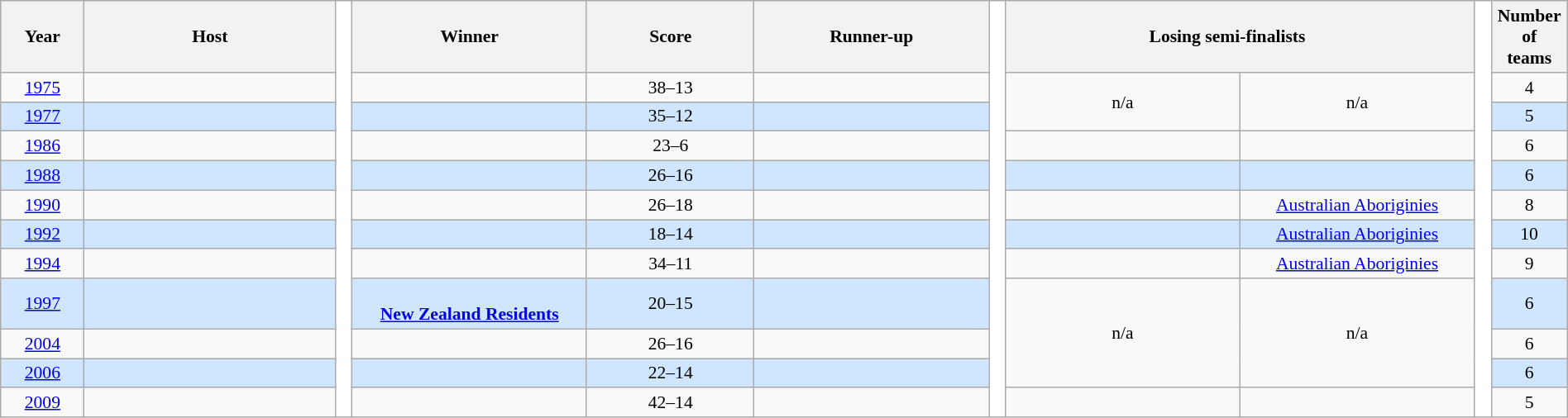<table class="wikitable" style="text-align:center;width:100%; font-size:90%;">
<tr>
<th width=5%>Year</th>
<th width=15%>Host</th>
<th rowspan="12" style="width:1%;background:#fff"></th>
<th width=14%>Winner</th>
<th width=10%>Score</th>
<th width=14%>Runner-up</th>
<th rowspan="12" style="width:1%;background:#fff"></th>
<th width=14% style="border-right:0px; padding-right:0px; text-align:right;">Losing semi</th>
<th width=14% style="border-left: 0px; padding-left: 0px; text-align: left;">-finalists</th>
<th rowspan="12" style="width:1%;background:#fff"></th>
<th width=4%>Number<br>of<br> teams</th>
</tr>
<tr>
<td><a href='#'>1975</a></td>
<td align=left></td>
<td><strong></strong></td>
<td>38–13</td>
<td></td>
<td rowspan=2>n/a</td>
<td rowspan=2>n/a</td>
<td>4</td>
</tr>
<tr style="background:#D0E6FF">
<td><a href='#'>1977</a></td>
<td align=left></td>
<td><strong></strong></td>
<td>35–12</td>
<td></td>
<td>5</td>
</tr>
<tr>
<td><a href='#'>1986</a></td>
<td align=left></td>
<td><strong></strong></td>
<td>23–6</td>
<td></td>
<td></td>
<td></td>
<td>6</td>
</tr>
<tr style="background:#D0E6FF">
<td><a href='#'>1988</a></td>
<td align=left></td>
<td><strong></strong></td>
<td>26–16</td>
<td></td>
<td></td>
<td></td>
<td>6</td>
</tr>
<tr>
<td><a href='#'>1990</a></td>
<td align=left></td>
<td><strong></strong></td>
<td>26–18</td>
<td></td>
<td></td>
<td> <a href='#'>Australian Aboriginies</a></td>
<td>8</td>
</tr>
<tr style="background:#D0E6FF">
<td><a href='#'>1992</a></td>
<td align=left></td>
<td><strong></strong></td>
<td>18–14</td>
<td></td>
<td></td>
<td> <a href='#'>Australian Aboriginies</a></td>
<td>10</td>
</tr>
<tr>
<td><a href='#'>1994</a></td>
<td align=left></td>
<td><strong></strong></td>
<td>34–11</td>
<td></td>
<td></td>
<td> <a href='#'>Australian Aboriginies</a></td>
<td>9</td>
</tr>
<tr>
<td style="background:#D0E6FF"><a href='#'>1997</a></td>
<td style="background:#D0E6FF" align=left></td>
<td style="background:#D0E6FF"><strong><br><a href='#'>New Zealand Residents</a></strong></td>
<td style="background:#D0E6FF">20–15</td>
<td style="background:#D0E6FF"></td>
<td rowspan=3>n/a</td>
<td rowspan=3>n/a</td>
<td style="background:#D0E6FF">6</td>
</tr>
<tr>
<td><a href='#'>2004</a></td>
<td align=left></td>
<td><strong></strong></td>
<td>26–16</td>
<td></td>
<td>6</td>
</tr>
<tr style="background:#D0E6FF">
<td><a href='#'>2006</a></td>
<td align=left></td>
<td><strong></strong></td>
<td>22–14</td>
<td></td>
<td>6</td>
</tr>
<tr>
<td><a href='#'>2009</a></td>
<td align=left></td>
<td><strong></strong></td>
<td>42–14</td>
<td></td>
<td></td>
<td></td>
<td>5</td>
</tr>
</table>
